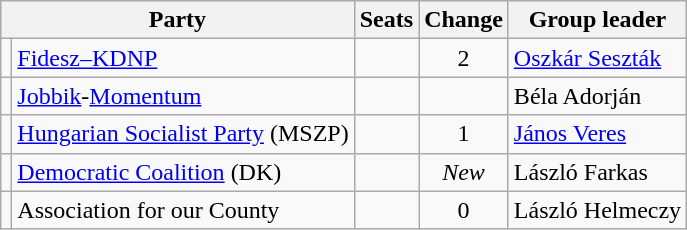<table class="wikitable">
<tr>
<th colspan=2>Party</th>
<th>Seats</th>
<th>Change</th>
<th>Group leader</th>
</tr>
<tr>
<td bgcolor=></td>
<td><a href='#'>Fidesz–KDNP</a></td>
<td style="text-align:center"></td>
<td align="center"> 2</td>
<td><a href='#'>Oszkár Seszták</a></td>
</tr>
<tr>
<td bgcolor=></td>
<td><a href='#'>Jobbik</a>-<a href='#'>Momentum</a></td>
<td style="text-align:center"></td>
<td align="center"></td>
<td>Béla Adorján</td>
</tr>
<tr>
<td bgcolor=></td>
<td><a href='#'>Hungarian Socialist Party</a> (MSZP)</td>
<td style="text-align:center"></td>
<td align="center"> 1</td>
<td><a href='#'>János Veres</a></td>
</tr>
<tr>
<td bgcolor=></td>
<td><a href='#'>Democratic Coalition</a> (DK)</td>
<td style="text-align:center"></td>
<td align="center"><em>New</em></td>
<td>László Farkas</td>
</tr>
<tr>
<td bgcolor=></td>
<td>Association for our County</td>
<td style="text-align:center"></td>
<td align="center"> 0</td>
<td>László Helmeczy</td>
</tr>
</table>
